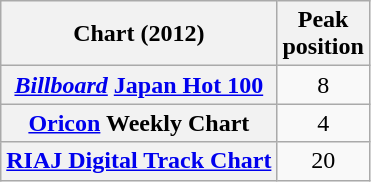<table class="wikitable plainrowheaders sortable" style="text-align:center;" border="1">
<tr>
<th scope="col">Chart (2012)</th>
<th scope="col">Peak<br>position</th>
</tr>
<tr>
<th scope="row"><em><a href='#'>Billboard</a></em> <a href='#'>Japan Hot 100</a></th>
<td>8</td>
</tr>
<tr>
<th scope="row"><a href='#'>Oricon</a> Weekly Chart</th>
<td>4</td>
</tr>
<tr>
<th scope="row"><a href='#'>RIAJ Digital Track Chart</a></th>
<td>20</td>
</tr>
</table>
